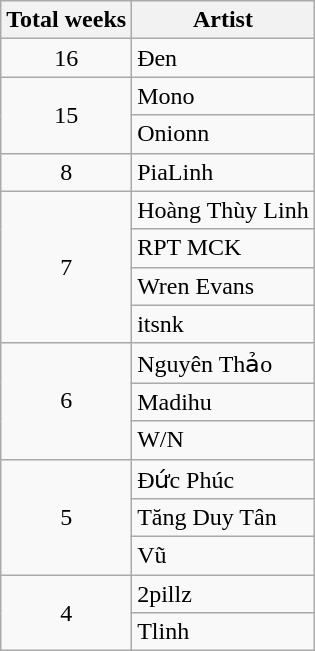<table class="wikitable sortable">
<tr>
<th>Total weeks</th>
<th>Artist</th>
</tr>
<tr>
<td align="center">16</td>
<td>Đen</td>
</tr>
<tr>
<td rowspan="2" align="center">15</td>
<td>Mono</td>
</tr>
<tr>
<td>Onionn</td>
</tr>
<tr>
<td align="center">8</td>
<td>PiaLinh</td>
</tr>
<tr>
<td rowspan="4" align="center">7</td>
<td>Hoàng Thùy Linh</td>
</tr>
<tr>
<td>RPT MCK</td>
</tr>
<tr>
<td>Wren Evans</td>
</tr>
<tr>
<td>itsnk</td>
</tr>
<tr>
<td rowspan="3" align="center">6</td>
<td>Nguyên Thảo</td>
</tr>
<tr>
<td>Madihu</td>
</tr>
<tr>
<td>W/N</td>
</tr>
<tr>
<td rowspan="3" align="center">5</td>
<td>Đức Phúc</td>
</tr>
<tr>
<td>Tăng Duy Tân</td>
</tr>
<tr>
<td>Vũ</td>
</tr>
<tr>
<td rowspan="2" align="center">4</td>
<td>2pillz</td>
</tr>
<tr>
<td>Tlinh</td>
</tr>
</table>
